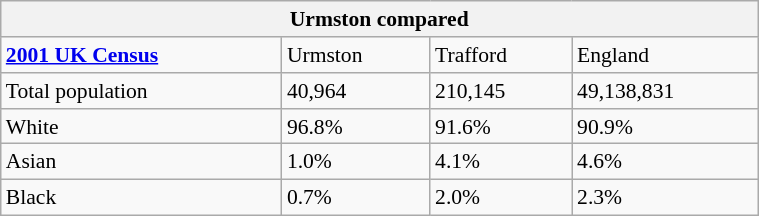<table class="wikitable" id="toc" style="float: right; margin-left: 2em; width: 40%; font-size: 90%;" cellspacing="3">
<tr>
<th colspan="4"><strong>Urmston compared</strong></th>
</tr>
<tr>
<td><strong><a href='#'>2001 UK Census</a></strong></td>
<td>Urmston</td>
<td>Trafford</td>
<td>England</td>
</tr>
<tr>
<td>Total population</td>
<td>40,964</td>
<td>210,145</td>
<td>49,138,831</td>
</tr>
<tr>
<td>White</td>
<td>96.8%</td>
<td>91.6%</td>
<td>90.9%</td>
</tr>
<tr>
<td>Asian</td>
<td>1.0%</td>
<td>4.1%</td>
<td>4.6%</td>
</tr>
<tr>
<td>Black</td>
<td>0.7%</td>
<td>2.0%</td>
<td>2.3%</td>
</tr>
</table>
